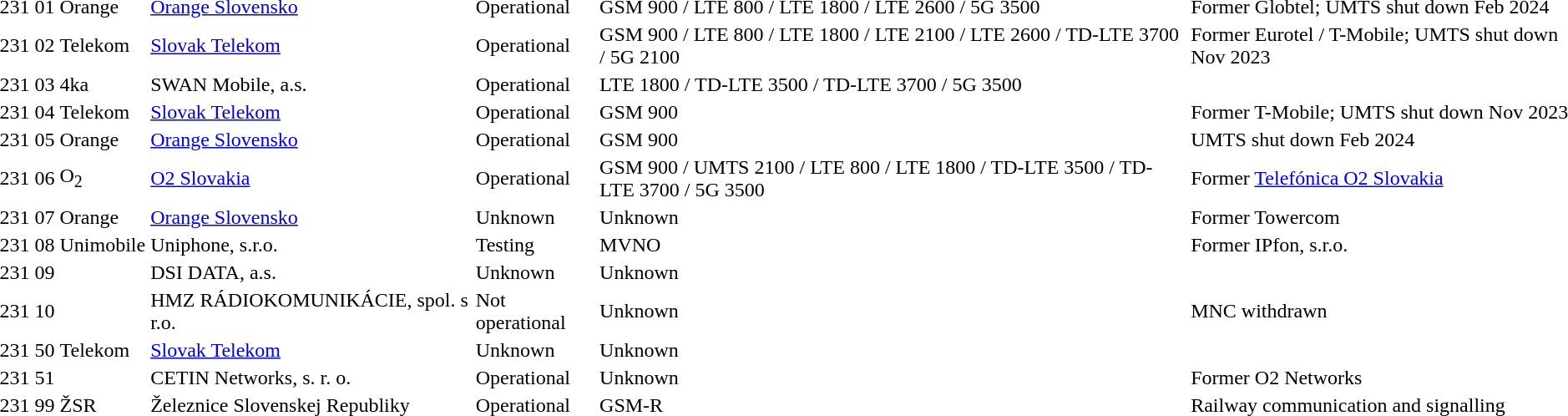<table>
<tr>
<td>231</td>
<td>01</td>
<td>Orange</td>
<td><a href='#'>Orange Slovensko</a></td>
<td>Operational</td>
<td>GSM 900 / LTE 800 / LTE 1800 / LTE 2600 / 5G 3500</td>
<td>Former Globtel; UMTS shut down Feb 2024</td>
</tr>
<tr>
<td>231</td>
<td>02</td>
<td>Telekom</td>
<td><a href='#'>Slovak Telekom</a></td>
<td>Operational</td>
<td>GSM 900 / LTE 800 / LTE 1800 / LTE 2100 / LTE 2600 / TD-LTE 3700 / 5G 2100</td>
<td>Former Eurotel / T-Mobile; UMTS shut down Nov 2023</td>
</tr>
<tr>
<td>231</td>
<td>03</td>
<td>4ka</td>
<td>SWAN Mobile, a.s.</td>
<td>Operational</td>
<td>LTE 1800 / TD-LTE 3500 / TD-LTE 3700 / 5G 3500</td>
<td></td>
</tr>
<tr>
<td>231</td>
<td>04</td>
<td>Telekom</td>
<td><a href='#'>Slovak Telekom</a></td>
<td>Operational</td>
<td>GSM 900</td>
<td>Former T-Mobile; UMTS shut down Nov 2023</td>
</tr>
<tr>
<td>231</td>
<td>05</td>
<td>Orange</td>
<td><a href='#'>Orange Slovensko</a></td>
<td>Operational</td>
<td>GSM 900</td>
<td> UMTS shut down Feb 2024</td>
</tr>
<tr>
<td>231</td>
<td>06</td>
<td>O<sub>2</sub></td>
<td><a href='#'>O2 Slovakia</a></td>
<td>Operational</td>
<td>GSM 900 / UMTS 2100 / LTE 800 / LTE 1800 / TD-LTE 3500 / TD-LTE 3700 / 5G 3500</td>
<td>Former <a href='#'>Telefónica O2 Slovakia</a></td>
</tr>
<tr>
<td>231</td>
<td>07</td>
<td>Orange</td>
<td><a href='#'>Orange Slovensko</a></td>
<td>Unknown</td>
<td>Unknown</td>
<td>Former Towercom</td>
</tr>
<tr>
<td>231</td>
<td>08</td>
<td>Unimobile</td>
<td>Uniphone, s.r.o.</td>
<td>Testing</td>
<td>MVNO</td>
<td>Former IPfon, s.r.o.</td>
</tr>
<tr>
<td>231</td>
<td>09</td>
<td></td>
<td>DSI DATA, a.s.</td>
<td>Unknown</td>
<td>Unknown</td>
<td></td>
</tr>
<tr>
<td>231</td>
<td>10</td>
<td></td>
<td>HMZ RÁDIOKOMUNIKÁCIE, spol. s r.o.</td>
<td>Not operational</td>
<td>Unknown</td>
<td>MNC withdrawn</td>
</tr>
<tr>
<td>231</td>
<td>50</td>
<td>Telekom</td>
<td><a href='#'>Slovak Telekom</a></td>
<td>Unknown</td>
<td>Unknown</td>
<td></td>
</tr>
<tr>
<td>231</td>
<td>51</td>
<td></td>
<td>CETIN Networks, s. r. o.</td>
<td>Operational</td>
<td>Unknown</td>
<td>Former O2 Networks</td>
</tr>
<tr>
<td>231</td>
<td>99</td>
<td>ŽSR</td>
<td>Železnice Slovenskej Republiky</td>
<td>Operational</td>
<td>GSM-R</td>
<td>Railway communication and signalling</td>
</tr>
</table>
